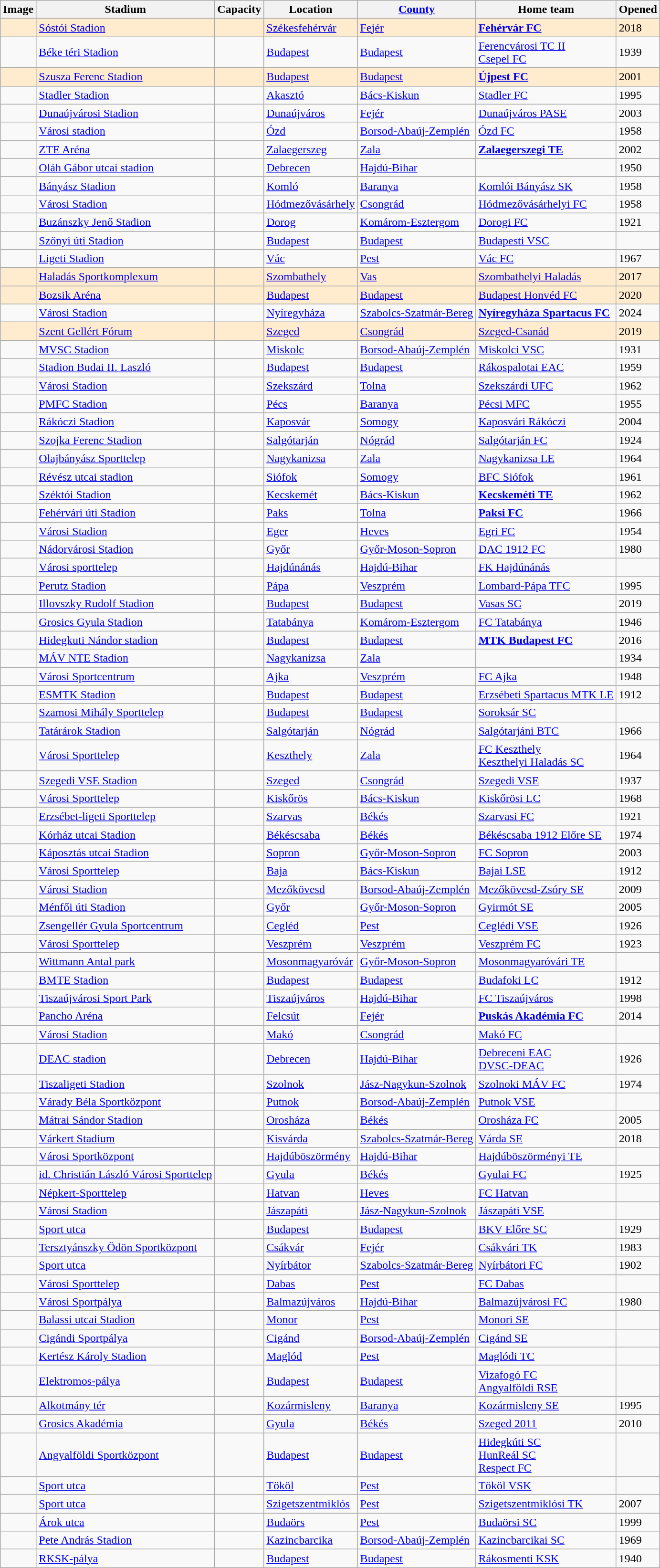<table class="wikitable sortable">
<tr>
<th>Image</th>
<th>Stadium</th>
<th>Capacity</th>
<th>Location</th>
<th><a href='#'>County</a></th>
<th>Home team</th>
<th>Opened</th>
</tr>
<tr style="background:#ffebcd;">
<td></td>
<td><a href='#'>Sóstói Stadion</a></td>
<td></td>
<td><a href='#'>Székesfehérvár</a></td>
<td> <a href='#'>Fejér</a></td>
<td><strong><a href='#'>Fehérvár FC</a></strong></td>
<td>2018</td>
</tr>
<tr>
<td></td>
<td><a href='#'>Béke téri Stadion</a></td>
<td></td>
<td><a href='#'>Budapest</a></td>
<td> <a href='#'>Budapest</a></td>
<td><a href='#'>Ferencvárosi TC II</a><br><a href='#'>Csepel FC</a></td>
<td>1939</td>
</tr>
<tr style="background:#ffebcd;">
<td></td>
<td><a href='#'>Szusza Ferenc Stadion</a></td>
<td></td>
<td><a href='#'>Budapest</a></td>
<td> <a href='#'>Budapest</a></td>
<td><strong><a href='#'>Újpest FC</a></strong></td>
<td>2001</td>
</tr>
<tr>
<td></td>
<td><a href='#'>Stadler Stadion</a></td>
<td></td>
<td><a href='#'>Akasztó</a></td>
<td> <a href='#'>Bács-Kiskun</a></td>
<td><a href='#'>Stadler FC</a></td>
<td>1995</td>
</tr>
<tr>
<td></td>
<td><a href='#'>Dunaújvárosi Stadion</a></td>
<td></td>
<td><a href='#'>Dunaújváros</a></td>
<td> <a href='#'>Fejér</a></td>
<td><a href='#'>Dunaújváros PASE</a></td>
<td>2003</td>
</tr>
<tr>
<td></td>
<td><a href='#'>Városi stadion</a></td>
<td></td>
<td><a href='#'>Ózd</a></td>
<td> <a href='#'>Borsod-Abaúj-Zemplén</a></td>
<td><a href='#'>Ózd FC</a></td>
<td>1958</td>
</tr>
<tr>
<td></td>
<td><a href='#'>ZTE Aréna</a></td>
<td></td>
<td><a href='#'>Zalaegerszeg</a></td>
<td> <a href='#'>Zala</a></td>
<td><strong><a href='#'>Zalaegerszegi TE</a></strong></td>
<td>2002</td>
</tr>
<tr>
<td></td>
<td><a href='#'>Oláh Gábor utcai stadion</a></td>
<td></td>
<td><a href='#'>Debrecen</a></td>
<td> <a href='#'>Hajdú-Bihar</a></td>
<td></td>
<td>1950</td>
</tr>
<tr>
<td></td>
<td><a href='#'>Bányász Stadion</a></td>
<td></td>
<td><a href='#'>Komló</a></td>
<td> <a href='#'>Baranya</a></td>
<td><a href='#'>Komlói Bányász SK</a></td>
<td>1958</td>
</tr>
<tr>
<td></td>
<td><a href='#'>Városi Stadion</a></td>
<td></td>
<td><a href='#'>Hódmezővásárhely</a></td>
<td> <a href='#'>Csongrád</a></td>
<td><a href='#'>Hódmezővásárhelyi FC</a></td>
<td>1958</td>
</tr>
<tr>
<td></td>
<td><a href='#'>Buzánszky Jenő Stadion</a></td>
<td></td>
<td><a href='#'>Dorog</a></td>
<td> <a href='#'>Komárom-Esztergom</a></td>
<td><a href='#'>Dorogi FC</a></td>
<td>1921</td>
</tr>
<tr>
<td></td>
<td><a href='#'>Szőnyi úti Stadion</a></td>
<td></td>
<td><a href='#'>Budapest</a></td>
<td> <a href='#'>Budapest</a></td>
<td><a href='#'>Budapesti VSC</a></td>
<td></td>
</tr>
<tr>
<td></td>
<td><a href='#'>Ligeti Stadion</a></td>
<td></td>
<td><a href='#'>Vác</a></td>
<td> <a href='#'>Pest</a></td>
<td><a href='#'>Vác FC</a></td>
<td>1967</td>
</tr>
<tr style="background:#ffebcd;">
<td></td>
<td><a href='#'>Haladás Sportkomplexum</a></td>
<td></td>
<td><a href='#'>Szombathely</a></td>
<td> <a href='#'>Vas</a></td>
<td><a href='#'>Szombathelyi Haladás</a></td>
<td>2017</td>
</tr>
<tr style="background:#ffebcd;">
<td></td>
<td><a href='#'>Bozsik Aréna</a></td>
<td></td>
<td><a href='#'>Budapest</a></td>
<td> <a href='#'>Budapest</a></td>
<td><a href='#'>Budapest Honvéd FC</a></td>
<td>2020</td>
</tr>
<tr>
<td></td>
<td><a href='#'>Városi Stadion</a></td>
<td></td>
<td><a href='#'>Nyíregyháza</a></td>
<td> <a href='#'>Szabolcs-Szatmár-Bereg</a></td>
<td><strong><a href='#'>Nyíregyháza Spartacus FC</a></strong></td>
<td>2024</td>
</tr>
<tr style="background:#ffebcd;">
<td></td>
<td><a href='#'>Szent Gellért Fórum</a></td>
<td></td>
<td><a href='#'>Szeged</a></td>
<td> <a href='#'>Csongrád</a></td>
<td><a href='#'>Szeged-Csanád</a></td>
<td>2019</td>
</tr>
<tr>
<td></td>
<td><a href='#'>MVSC Stadion</a></td>
<td></td>
<td><a href='#'>Miskolc</a></td>
<td> <a href='#'>Borsod-Abaúj-Zemplén</a></td>
<td><a href='#'>Miskolci VSC</a></td>
<td>1931</td>
</tr>
<tr>
<td></td>
<td><a href='#'>Stadion Budai II. Laszló</a></td>
<td></td>
<td><a href='#'>Budapest</a></td>
<td> <a href='#'>Budapest</a></td>
<td><a href='#'>Rákospalotai EAC</a></td>
<td>1959</td>
</tr>
<tr>
<td></td>
<td><a href='#'>Városi Stadion</a></td>
<td></td>
<td><a href='#'>Szekszárd</a></td>
<td> <a href='#'>Tolna</a></td>
<td><a href='#'>Szekszárdi UFC</a></td>
<td>1962</td>
</tr>
<tr>
<td></td>
<td><a href='#'>PMFC Stadion</a></td>
<td></td>
<td><a href='#'>Pécs</a></td>
<td> <a href='#'>Baranya</a></td>
<td><a href='#'>Pécsi MFC</a></td>
<td>1955</td>
</tr>
<tr>
<td></td>
<td><a href='#'>Rákóczi Stadion</a></td>
<td></td>
<td><a href='#'>Kaposvár</a></td>
<td> <a href='#'>Somogy</a></td>
<td><a href='#'>Kaposvári Rákóczi</a></td>
<td>2004</td>
</tr>
<tr>
<td></td>
<td><a href='#'>Szojka Ferenc Stadion</a></td>
<td></td>
<td><a href='#'>Salgótarján</a></td>
<td> <a href='#'>Nógrád</a></td>
<td><a href='#'>Salgótarján FC</a></td>
<td>1924</td>
</tr>
<tr>
<td></td>
<td><a href='#'>Olajbányász Sporttelep</a></td>
<td></td>
<td><a href='#'>Nagykanizsa</a></td>
<td> <a href='#'>Zala</a></td>
<td><a href='#'>Nagykanizsa LE</a></td>
<td>1964</td>
</tr>
<tr>
<td></td>
<td><a href='#'>Révész utcai stadion</a></td>
<td></td>
<td><a href='#'>Siófok</a></td>
<td> <a href='#'>Somogy</a></td>
<td><a href='#'>BFC Siófok</a></td>
<td>1961</td>
</tr>
<tr>
<td></td>
<td><a href='#'>Széktói Stadion</a></td>
<td></td>
<td><a href='#'>Kecskemét</a></td>
<td> <a href='#'>Bács-Kiskun</a></td>
<td><strong><a href='#'>Kecskeméti TE</a></strong></td>
<td>1962</td>
</tr>
<tr>
<td></td>
<td><a href='#'>Fehérvári úti Stadion</a></td>
<td></td>
<td><a href='#'>Paks</a></td>
<td> <a href='#'>Tolna</a></td>
<td><strong><a href='#'>Paksi FC</a></strong></td>
<td>1966</td>
</tr>
<tr>
<td></td>
<td><a href='#'>Városi Stadion</a></td>
<td></td>
<td><a href='#'>Eger</a></td>
<td> <a href='#'>Heves</a></td>
<td><a href='#'>Egri FC</a></td>
<td>1954</td>
</tr>
<tr>
<td></td>
<td><a href='#'>Nádorvárosi Stadion</a></td>
<td></td>
<td><a href='#'>Győr</a></td>
<td> <a href='#'>Győr-Moson-Sopron</a></td>
<td><a href='#'>DAC 1912 FC</a></td>
<td>1980</td>
</tr>
<tr>
<td></td>
<td><a href='#'>Városi sporttelep</a></td>
<td></td>
<td><a href='#'>Hajdúnánás</a></td>
<td> <a href='#'>Hajdú-Bihar</a></td>
<td><a href='#'>FK Hajdúnánás</a></td>
<td></td>
</tr>
<tr>
<td></td>
<td><a href='#'>Perutz Stadion</a></td>
<td></td>
<td><a href='#'>Pápa</a></td>
<td> <a href='#'>Veszprém</a></td>
<td><a href='#'>Lombard-Pápa TFC</a></td>
<td>1995</td>
</tr>
<tr>
<td></td>
<td><a href='#'>Illovszky Rudolf Stadion</a></td>
<td></td>
<td><a href='#'>Budapest</a></td>
<td> <a href='#'>Budapest</a></td>
<td><a href='#'>Vasas SC</a></td>
<td>2019</td>
</tr>
<tr>
<td></td>
<td><a href='#'>Grosics Gyula Stadion</a></td>
<td></td>
<td><a href='#'>Tatabánya</a></td>
<td> <a href='#'>Komárom-Esztergom</a></td>
<td><a href='#'>FC Tatabánya</a></td>
<td>1946</td>
</tr>
<tr>
<td></td>
<td><a href='#'>Hidegkuti Nándor stadion</a></td>
<td></td>
<td><a href='#'>Budapest</a></td>
<td> <a href='#'>Budapest</a></td>
<td><strong><a href='#'>MTK Budapest FC</a></strong></td>
<td>2016</td>
</tr>
<tr>
<td></td>
<td><a href='#'>MÁV NTE Stadion</a></td>
<td></td>
<td><a href='#'>Nagykanizsa</a></td>
<td> <a href='#'>Zala</a></td>
<td></td>
<td>1934</td>
</tr>
<tr>
<td></td>
<td><a href='#'>Városi Sportcentrum</a></td>
<td></td>
<td><a href='#'>Ajka</a></td>
<td> <a href='#'>Veszprém</a></td>
<td><a href='#'>FC Ajka</a></td>
<td>1948</td>
</tr>
<tr>
<td></td>
<td><a href='#'>ESMTK Stadion</a></td>
<td></td>
<td><a href='#'>Budapest</a></td>
<td> <a href='#'>Budapest</a></td>
<td><a href='#'>Erzsébeti Spartacus MTK LE</a></td>
<td>1912</td>
</tr>
<tr>
<td></td>
<td><a href='#'>Szamosi Mihály Sporttelep</a></td>
<td></td>
<td><a href='#'>Budapest</a></td>
<td> <a href='#'>Budapest</a></td>
<td><a href='#'>Soroksár SC</a></td>
<td></td>
</tr>
<tr>
<td></td>
<td><a href='#'>Tatárárok Stadion</a></td>
<td></td>
<td><a href='#'>Salgótarján</a></td>
<td> <a href='#'>Nógrád</a></td>
<td><a href='#'>Salgótarjáni BTC</a></td>
<td>1966</td>
</tr>
<tr>
<td></td>
<td><a href='#'>Városi Sporttelep</a></td>
<td></td>
<td><a href='#'>Keszthely</a></td>
<td> <a href='#'>Zala</a></td>
<td><a href='#'>FC Keszthely</a><br><a href='#'>Keszthelyi Haladás SC</a></td>
<td>1964</td>
</tr>
<tr>
<td></td>
<td><a href='#'>Szegedi VSE Stadion</a></td>
<td></td>
<td><a href='#'>Szeged</a></td>
<td> <a href='#'>Csongrád</a></td>
<td><a href='#'>Szegedi VSE</a></td>
<td>1937</td>
</tr>
<tr>
<td></td>
<td><a href='#'>Városi Sporttelep</a></td>
<td></td>
<td><a href='#'>Kiskőrös</a></td>
<td> <a href='#'>Bács-Kiskun</a></td>
<td><a href='#'>Kiskőrösi LC</a></td>
<td>1968</td>
</tr>
<tr>
<td></td>
<td><a href='#'>Erzsébet-ligeti Sporttelep</a></td>
<td></td>
<td><a href='#'>Szarvas</a></td>
<td> <a href='#'>Békés</a></td>
<td><a href='#'>Szarvasi FC</a></td>
<td>1921</td>
</tr>
<tr>
<td></td>
<td><a href='#'>Kórház utcai Stadion</a></td>
<td></td>
<td><a href='#'>Békéscsaba</a></td>
<td> <a href='#'>Békés</a></td>
<td><a href='#'>Békéscsaba 1912 Előre SE</a></td>
<td>1974</td>
</tr>
<tr>
<td></td>
<td><a href='#'>Káposztás utcai Stadion</a></td>
<td></td>
<td><a href='#'>Sopron</a></td>
<td> <a href='#'>Győr-Moson-Sopron</a></td>
<td><a href='#'>FC Sopron</a></td>
<td>2003</td>
</tr>
<tr>
<td></td>
<td><a href='#'>Városi Sporttelep</a></td>
<td></td>
<td><a href='#'>Baja</a></td>
<td> <a href='#'>Bács-Kiskun</a></td>
<td><a href='#'>Bajai LSE</a></td>
<td>1912</td>
</tr>
<tr>
<td></td>
<td><a href='#'>Városi Stadion</a></td>
<td></td>
<td><a href='#'>Mezőkövesd</a></td>
<td> <a href='#'>Borsod-Abaúj-Zemplén</a></td>
<td><a href='#'>Mezőkövesd-Zsóry SE</a></td>
<td>2009</td>
</tr>
<tr>
<td></td>
<td><a href='#'>Ménfői úti Stadion</a></td>
<td></td>
<td><a href='#'>Győr</a></td>
<td> <a href='#'>Győr-Moson-Sopron</a></td>
<td><a href='#'>Gyirmót SE</a></td>
<td>2005</td>
</tr>
<tr>
<td></td>
<td><a href='#'>Zsengellér Gyula Sportcentrum</a></td>
<td></td>
<td><a href='#'>Cegléd</a></td>
<td> <a href='#'>Pest</a></td>
<td><a href='#'>Ceglédi VSE</a></td>
<td>1926</td>
</tr>
<tr>
<td></td>
<td><a href='#'>Városi Sporttelep</a></td>
<td></td>
<td><a href='#'>Veszprém</a></td>
<td> <a href='#'>Veszprém</a></td>
<td><a href='#'>Veszprém FC</a></td>
<td>1923</td>
</tr>
<tr>
<td></td>
<td><a href='#'>Wittmann Antal park</a></td>
<td></td>
<td><a href='#'>Mosonmagyaróvár</a></td>
<td> <a href='#'>Győr-Moson-Sopron</a></td>
<td><a href='#'>Mosonmagyaróvári TE</a></td>
<td></td>
</tr>
<tr>
<td></td>
<td><a href='#'>BMTE Stadion</a></td>
<td></td>
<td><a href='#'>Budapest</a></td>
<td> <a href='#'>Budapest</a></td>
<td><a href='#'>Budafoki LC</a></td>
<td>1912</td>
</tr>
<tr>
<td></td>
<td><a href='#'>Tiszaújvárosi Sport Park</a></td>
<td></td>
<td><a href='#'>Tiszaújváros</a></td>
<td> <a href='#'>Hajdú-Bihar</a></td>
<td><a href='#'>FC Tiszaújváros</a></td>
<td>1998</td>
</tr>
<tr>
<td></td>
<td><a href='#'>Pancho Aréna</a></td>
<td></td>
<td><a href='#'>Felcsút</a></td>
<td> <a href='#'>Fejér</a></td>
<td><strong><a href='#'>Puskás Akadémia FC</a></strong></td>
<td>2014</td>
</tr>
<tr>
<td></td>
<td><a href='#'>Városi Stadion</a></td>
<td></td>
<td><a href='#'>Makó</a></td>
<td> <a href='#'>Csongrád</a></td>
<td><a href='#'>Makó FC</a></td>
<td></td>
</tr>
<tr>
<td></td>
<td><a href='#'>DEAC stadion</a></td>
<td></td>
<td><a href='#'>Debrecen</a></td>
<td> <a href='#'>Hajdú-Bihar</a></td>
<td><a href='#'>Debreceni EAC</a><br><a href='#'>DVSC-DEAC</a></td>
<td>1926</td>
</tr>
<tr>
<td></td>
<td><a href='#'>Tiszaligeti Stadion</a></td>
<td></td>
<td><a href='#'>Szolnok</a></td>
<td> <a href='#'>Jász-Nagykun-Szolnok</a></td>
<td><a href='#'>Szolnoki MÁV FC</a></td>
<td>1974</td>
</tr>
<tr>
<td></td>
<td><a href='#'>Várady Béla Sportközpont</a></td>
<td></td>
<td><a href='#'>Putnok</a></td>
<td> <a href='#'>Borsod-Abaúj-Zemplén</a></td>
<td><a href='#'>Putnok VSE</a></td>
<td></td>
</tr>
<tr>
<td></td>
<td><a href='#'>Mátrai Sándor Stadion</a></td>
<td></td>
<td><a href='#'>Orosháza</a></td>
<td> <a href='#'>Békés</a></td>
<td><a href='#'>Orosháza FC</a></td>
<td>2005</td>
</tr>
<tr>
<td></td>
<td><a href='#'>Várkert Stadium</a></td>
<td></td>
<td><a href='#'>Kisvárda</a></td>
<td> <a href='#'>Szabolcs-Szatmár-Bereg</a></td>
<td><a href='#'>Várda SE</a></td>
<td>2018</td>
</tr>
<tr>
<td></td>
<td><a href='#'>Városi Sportközpont</a></td>
<td></td>
<td><a href='#'>Hajdúböszörmény</a></td>
<td> <a href='#'>Hajdú-Bihar</a></td>
<td><a href='#'>Hajdúböszörményi TE</a></td>
<td></td>
</tr>
<tr>
<td></td>
<td><a href='#'>id. Christián László Városi Sporttelep</a></td>
<td></td>
<td><a href='#'>Gyula</a></td>
<td> <a href='#'>Békés</a></td>
<td><a href='#'>Gyulai FC</a></td>
<td>1925</td>
</tr>
<tr>
<td></td>
<td><a href='#'>Népkert-Sporttelep</a></td>
<td></td>
<td><a href='#'>Hatvan</a></td>
<td> <a href='#'>Heves</a></td>
<td><a href='#'>FC Hatvan</a></td>
<td></td>
</tr>
<tr>
<td></td>
<td><a href='#'>Városi Stadion</a></td>
<td></td>
<td><a href='#'>Jászapáti</a></td>
<td> <a href='#'>Jász-Nagykun-Szolnok</a></td>
<td><a href='#'>Jászapáti VSE</a></td>
<td></td>
</tr>
<tr>
<td></td>
<td><a href='#'>Sport utca</a></td>
<td></td>
<td><a href='#'>Budapest</a></td>
<td> <a href='#'>Budapest</a></td>
<td><a href='#'>BKV Előre SC</a></td>
<td>1929</td>
</tr>
<tr>
<td></td>
<td><a href='#'>Tersztyánszky Ödön Sportközpont</a></td>
<td></td>
<td><a href='#'>Csákvár</a></td>
<td> <a href='#'>Fejér</a></td>
<td><a href='#'>Csákvári TK</a></td>
<td>1983</td>
</tr>
<tr>
<td></td>
<td><a href='#'>Sport utca</a></td>
<td></td>
<td><a href='#'>Nyírbátor</a></td>
<td> <a href='#'>Szabolcs-Szatmár-Bereg</a></td>
<td><a href='#'>Nyírbátori FC</a></td>
<td>1902</td>
</tr>
<tr>
<td></td>
<td><a href='#'>Városi Sporttelep</a></td>
<td></td>
<td><a href='#'>Dabas</a></td>
<td> <a href='#'>Pest</a></td>
<td><a href='#'>FC Dabas</a></td>
<td></td>
</tr>
<tr>
<td></td>
<td><a href='#'>Városi Sportpálya</a></td>
<td></td>
<td><a href='#'>Balmazújváros</a></td>
<td> <a href='#'>Hajdú-Bihar</a></td>
<td><a href='#'>Balmazújvárosi FC</a></td>
<td>1980</td>
</tr>
<tr>
<td></td>
<td><a href='#'>Balassi utcai Stadion</a></td>
<td></td>
<td><a href='#'>Monor</a></td>
<td> <a href='#'>Pest</a></td>
<td><a href='#'>Monori SE</a></td>
<td></td>
</tr>
<tr>
<td></td>
<td><a href='#'>Cigándi Sportpálya</a></td>
<td></td>
<td><a href='#'>Cigánd</a></td>
<td> <a href='#'>Borsod-Abaúj-Zemplén</a></td>
<td><a href='#'>Cigánd SE</a></td>
<td></td>
</tr>
<tr>
<td></td>
<td><a href='#'>Kertész Károly Stadion</a></td>
<td></td>
<td><a href='#'>Maglód</a></td>
<td> <a href='#'>Pest</a></td>
<td><a href='#'>Maglódi TC</a></td>
<td></td>
</tr>
<tr>
<td></td>
<td><a href='#'>Elektromos-pálya</a></td>
<td></td>
<td><a href='#'>Budapest</a></td>
<td> <a href='#'>Budapest</a></td>
<td><a href='#'>Vizafogó FC</a><br><a href='#'>Angyalföldi RSE</a></td>
<td></td>
</tr>
<tr>
<td></td>
<td><a href='#'>Alkotmány tér</a></td>
<td></td>
<td><a href='#'>Kozármisleny</a></td>
<td> <a href='#'>Baranya</a></td>
<td><a href='#'>Kozármisleny SE</a></td>
<td>1995</td>
</tr>
<tr>
<td></td>
<td><a href='#'>Grosics Akadémia</a></td>
<td></td>
<td><a href='#'>Gyula</a></td>
<td> <a href='#'>Békés</a></td>
<td><a href='#'>Szeged 2011</a></td>
<td>2010</td>
</tr>
<tr>
<td></td>
<td><a href='#'>Angyalföldi Sportközpont</a></td>
<td></td>
<td><a href='#'>Budapest</a></td>
<td> <a href='#'>Budapest</a></td>
<td><a href='#'>Hidegkúti SC</a><br><a href='#'>HunReál SC</a><br><a href='#'>Respect FC</a></td>
<td></td>
</tr>
<tr>
<td></td>
<td><a href='#'>Sport utca</a></td>
<td></td>
<td><a href='#'>Tököl</a></td>
<td> <a href='#'>Pest</a></td>
<td><a href='#'>Tököl VSK</a></td>
<td></td>
</tr>
<tr>
<td></td>
<td><a href='#'>Sport utca</a></td>
<td></td>
<td><a href='#'>Szigetszentmiklós</a></td>
<td> <a href='#'>Pest</a></td>
<td><a href='#'>Szigetszentmiklósi TK</a></td>
<td>2007</td>
</tr>
<tr>
<td></td>
<td><a href='#'>Árok utca</a></td>
<td></td>
<td><a href='#'>Budaörs</a></td>
<td> <a href='#'>Pest</a></td>
<td><a href='#'>Budaörsi SC</a></td>
<td>1999</td>
</tr>
<tr>
<td></td>
<td><a href='#'>Pete András Stadion</a></td>
<td></td>
<td><a href='#'>Kazincbarcika</a></td>
<td> <a href='#'>Borsod-Abaúj-Zemplén</a></td>
<td><a href='#'>Kazincbarcikai SC</a></td>
<td>1969</td>
</tr>
<tr>
<td></td>
<td><a href='#'>RKSK-pálya</a></td>
<td></td>
<td><a href='#'>Budapest</a></td>
<td> <a href='#'>Budapest</a></td>
<td><a href='#'>Rákosmenti KSK</a></td>
<td>1940</td>
</tr>
</table>
